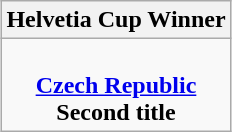<table class=wikitable style="text-align:center; margin:0 auto;">
<tr>
<th>Helvetia Cup Winner</th>
</tr>
<tr>
<td> <br> <strong><a href='#'>Czech Republic</a></strong> <br> <strong>Second title</strong></td>
</tr>
</table>
